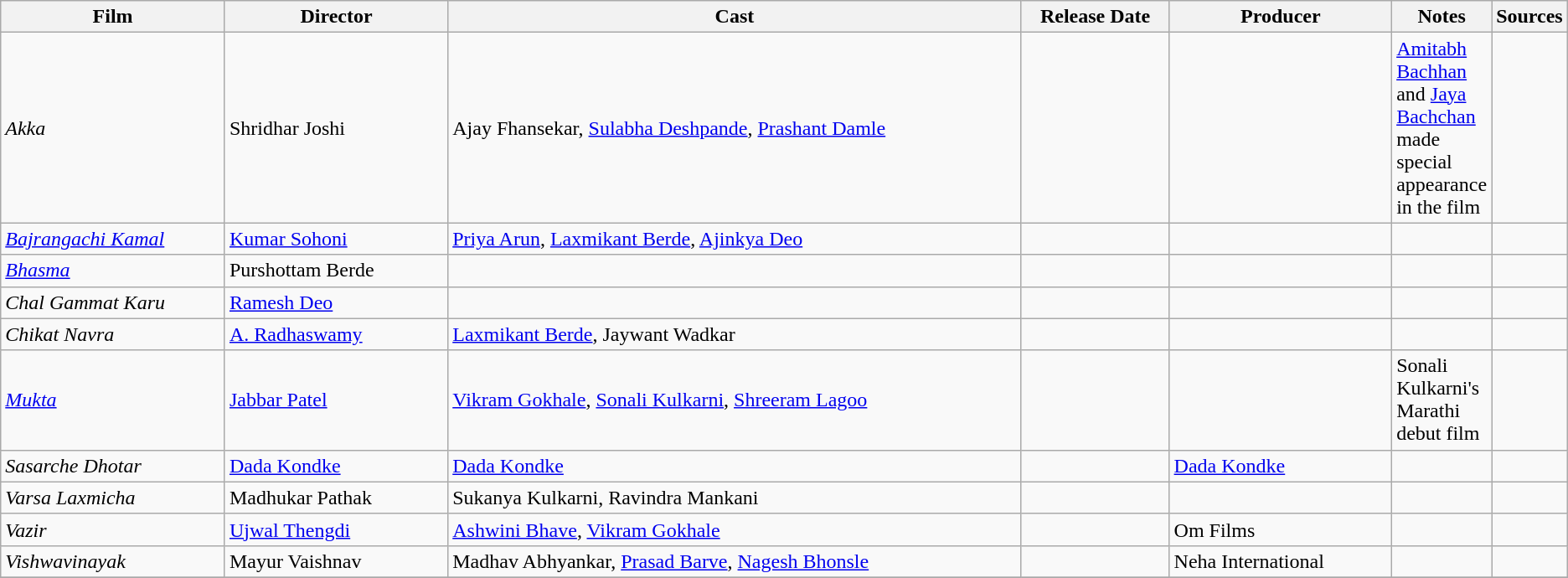<table class ="wikitable sortable collapsible">
<tr>
<th style="width: 15%;">Film</th>
<th style="width: 15%;">Director</th>
<th style="width: 40%;" class="unsortable">Cast</th>
<th style="width: 10%;">Release Date</th>
<th style="width: 15%;" class="unsortable">Producer</th>
<th style="width: 15%;" class="unsortable">Notes</th>
<th style="width: 15%;" class="unsortable">Sources</th>
</tr>
<tr>
<td><em>Akka</em></td>
<td>Shridhar Joshi</td>
<td>Ajay Fhansekar, <a href='#'>Sulabha Deshpande</a>, <a href='#'>Prashant Damle</a></td>
<td></td>
<td></td>
<td><a href='#'>Amitabh Bachhan</a> and <a href='#'>Jaya Bachchan</a>  made special appearance in the film</td>
<td></td>
</tr>
<tr>
<td><em><a href='#'>Bajrangachi Kamal</a></em></td>
<td><a href='#'>Kumar Sohoni</a></td>
<td><a href='#'>Priya Arun</a>, <a href='#'>Laxmikant Berde</a>, <a href='#'>Ajinkya Deo</a></td>
<td></td>
<td></td>
<td></td>
<td></td>
</tr>
<tr>
<td><em><a href='#'>Bhasma</a></em></td>
<td>Purshottam Berde</td>
<td></td>
<td></td>
<td></td>
<td></td>
<td></td>
</tr>
<tr>
<td><em>Chal Gammat Karu</em></td>
<td><a href='#'>Ramesh Deo</a></td>
<td></td>
<td></td>
<td></td>
<td></td>
<td></td>
</tr>
<tr>
<td><em>Chikat Navra</em></td>
<td><a href='#'>A. Radhaswamy</a></td>
<td><a href='#'>Laxmikant Berde</a>, Jaywant Wadkar</td>
<td></td>
<td></td>
<td></td>
<td></td>
</tr>
<tr>
<td><em><a href='#'>Mukta</a></em></td>
<td><a href='#'>Jabbar Patel</a></td>
<td><a href='#'>Vikram Gokhale</a>, <a href='#'>Sonali Kulkarni</a>, <a href='#'>Shreeram Lagoo</a></td>
<td></td>
<td></td>
<td>Sonali Kulkarni's Marathi debut film</td>
<td></td>
</tr>
<tr>
<td><em>Sasarche Dhotar</em></td>
<td><a href='#'>Dada Kondke</a></td>
<td><a href='#'>Dada Kondke</a></td>
<td></td>
<td><a href='#'>Dada Kondke</a></td>
<td></td>
<td></td>
</tr>
<tr>
<td><em>Varsa Laxmicha</em></td>
<td>Madhukar Pathak</td>
<td>Sukanya Kulkarni, Ravindra Mankani</td>
<td></td>
<td></td>
<td></td>
<td></td>
</tr>
<tr>
<td><em>Vazir</em></td>
<td><a href='#'>Ujwal Thengdi</a></td>
<td><a href='#'>Ashwini Bhave</a>, <a href='#'>Vikram Gokhale</a></td>
<td></td>
<td>Om Films</td>
<td></td>
<td></td>
</tr>
<tr>
<td><em>Vishwavinayak</em></td>
<td>Mayur Vaishnav</td>
<td>Madhav Abhyankar, <a href='#'>Prasad Barve</a>, <a href='#'>Nagesh Bhonsle</a></td>
<td></td>
<td>Neha International</td>
<td></td>
<td></td>
</tr>
<tr>
</tr>
</table>
